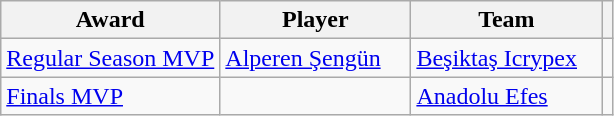<table class="wikitable sortable" style="text-align:left;">
<tr>
<th>Award</th>
<th width=120>Player</th>
<th width=120>Team</th>
<th></th>
</tr>
<tr>
<td><a href='#'>Regular Season MVP</a></td>
<td> <a href='#'>Alperen Şengün</a></td>
<td><a href='#'>Beşiktaş Icrypex</a></td>
<td align=center></td>
</tr>
<tr>
<td><a href='#'>Finals MVP</a></td>
<td></td>
<td><a href='#'>Anadolu Efes</a></td>
<td align=center></td>
</tr>
</table>
